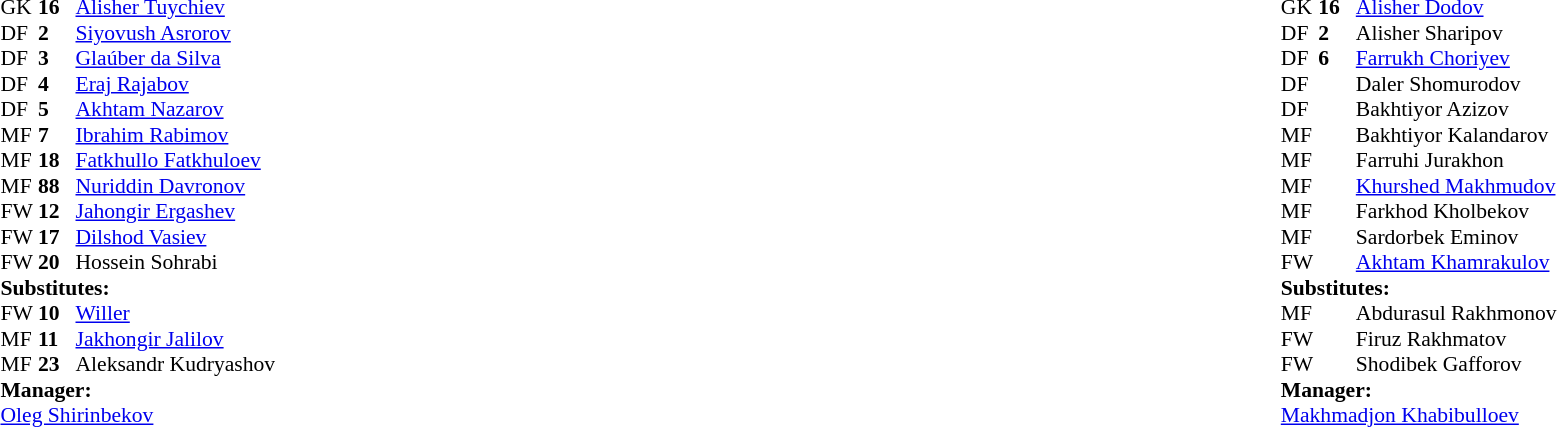<table style="width:100%">
<tr>
<td style="vertical-align:top;width:50%"><br><table style="font-size:90%" cellspacing="0" cellpadding="0">
<tr>
<th width="25"></th>
<th width="25"></th>
</tr>
<tr>
<td>GK</td>
<td><strong>16</strong></td>
<td> <a href='#'>Alisher Tuychiev</a></td>
</tr>
<tr>
<td>DF</td>
<td><strong>2</strong></td>
<td> <a href='#'>Siyovush Asrorov</a></td>
<td></td>
</tr>
<tr>
<td>DF</td>
<td><strong>3</strong></td>
<td> <a href='#'>Glaúber da Silva</a></td>
</tr>
<tr>
<td>DF</td>
<td><strong>4</strong></td>
<td> <a href='#'>Eraj Rajabov</a></td>
</tr>
<tr>
<td>DF</td>
<td><strong>5</strong></td>
<td> <a href='#'>Akhtam Nazarov</a></td>
</tr>
<tr>
<td>MF</td>
<td><strong>7</strong></td>
<td> <a href='#'>Ibrahim Rabimov</a></td>
</tr>
<tr>
<td>MF</td>
<td><strong>18</strong></td>
<td> <a href='#'>Fatkhullo Fatkhuloev</a></td>
<td></td>
<td></td>
</tr>
<tr>
<td>MF</td>
<td><strong>88</strong></td>
<td> <a href='#'>Nuriddin Davronov</a></td>
<td></td>
<td></td>
</tr>
<tr>
<td>FW</td>
<td><strong>12</strong></td>
<td> <a href='#'>Jahongir Ergashev</a></td>
</tr>
<tr>
<td>FW</td>
<td><strong>17</strong></td>
<td> <a href='#'>Dilshod Vasiev</a></td>
</tr>
<tr>
<td>FW</td>
<td><strong>20</strong></td>
<td> Hossein Sohrabi</td>
<td></td>
<td></td>
</tr>
<tr>
<td colspan="4"><strong>Substitutes:</strong></td>
</tr>
<tr>
<td>FW</td>
<td><strong>10</strong></td>
<td> <a href='#'>Willer</a></td>
<td></td>
<td></td>
</tr>
<tr>
<td>MF</td>
<td><strong>11</strong></td>
<td> <a href='#'>Jakhongir Jalilov</a></td>
<td></td>
<td></td>
</tr>
<tr>
<td>MF</td>
<td><strong>23</strong></td>
<td> Aleksandr Kudryashov</td>
<td></td>
<td></td>
</tr>
<tr>
<td colspan="4"><strong>Manager:</strong></td>
</tr>
<tr>
<td colspan="4"> <a href='#'>Oleg Shirinbekov</a></td>
</tr>
</table>
</td>
<td style="vertical-align:top"></td>
<td style="vertical-align:top;width:50%"><br><table cellspacing="0" cellpadding="0" style="font-size:90%;margin:auto">
<tr>
<th width="25"></th>
<th width="25"></th>
</tr>
<tr>
<td>GK</td>
<td><strong>16</strong></td>
<td> <a href='#'>Alisher Dodov</a></td>
</tr>
<tr>
<td>DF</td>
<td><strong>2</strong></td>
<td> Alisher Sharipov</td>
</tr>
<tr>
<td>DF</td>
<td><strong>6</strong></td>
<td> <a href='#'>Farrukh Choriyev</a></td>
</tr>
<tr>
<td>DF</td>
<td><strong> </strong></td>
<td> Daler Shomurodov</td>
<td></td>
</tr>
<tr>
<td>DF</td>
<td><strong> </strong></td>
<td> Bakhtiyor Azizov</td>
<td></td>
<td></td>
</tr>
<tr>
<td>MF</td>
<td><strong> </strong></td>
<td> Bakhtiyor Kalandarov</td>
<td></td>
</tr>
<tr>
<td>MF</td>
<td><strong> </strong></td>
<td> Farruhi Jurakhon</td>
<td></td>
<td></td>
</tr>
<tr>
<td>MF</td>
<td><strong> </strong></td>
<td> <a href='#'>Khurshed Makhmudov</a></td>
</tr>
<tr>
<td>MF</td>
<td><strong> </strong></td>
<td> Farkhod Kholbekov</td>
<td></td>
<td></td>
</tr>
<tr>
<td>MF</td>
<td><strong> </strong></td>
<td> Sardorbek Eminov</td>
</tr>
<tr>
<td>FW</td>
<td><strong> </strong></td>
<td> <a href='#'>Akhtam Khamrakulov</a></td>
<td></td>
</tr>
<tr>
<td colspan="4"><strong>Substitutes:</strong></td>
</tr>
<tr>
<td>MF</td>
<td><strong> </strong></td>
<td> Abdurasul Rakhmonov</td>
<td></td>
<td></td>
</tr>
<tr>
<td>FW</td>
<td><strong> </strong></td>
<td> Firuz Rakhmatov</td>
<td></td>
<td></td>
</tr>
<tr>
<td>FW</td>
<td><strong> </strong></td>
<td> Shodibek Gafforov</td>
<td></td>
<td></td>
</tr>
<tr>
<td colspan="4"><strong>Manager:</strong></td>
</tr>
<tr>
<td colspan="4"> <a href='#'>Makhmadjon Khabibulloev</a></td>
</tr>
</table>
</td>
</tr>
</table>
